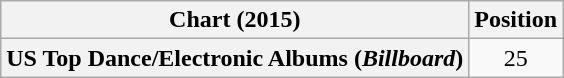<table class="wikitable plainrowheaders" style="text-align:center">
<tr>
<th scope="col">Chart (2015)</th>
<th scope="col">Position</th>
</tr>
<tr>
<th scope="row">US Top Dance/Electronic Albums (<em>Billboard</em>)</th>
<td>25</td>
</tr>
</table>
